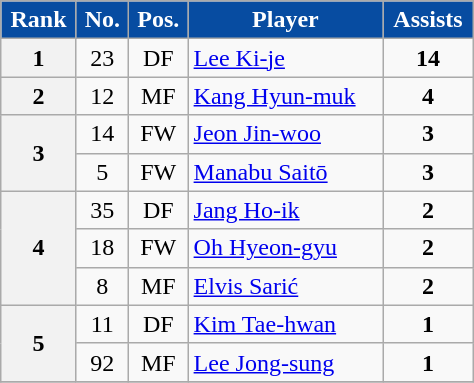<table class="wikitable sortable" style="text-align:center;width:25%;">
<tr>
<th style=background-color:#074CA1;color:#FFFFFF>Rank</th>
<th style=background-color:#074CA1;color:#FFFFFF>No.</th>
<th style=background-color:#074CA1;color:#FFFFFF>Pos.</th>
<th style=background-color:#074CA1;color:#FFFFFF>Player</th>
<th style=background-color:#074CA1;color:#FFFFFF>Assists</th>
</tr>
<tr>
<th>1</th>
<td>23</td>
<td>DF</td>
<td align=left> <a href='#'>Lee Ki-je</a></td>
<td><strong>14</strong></td>
</tr>
<tr>
<th>2</th>
<td>12</td>
<td>MF</td>
<td align=left> <a href='#'>Kang Hyun-muk</a></td>
<td><strong>4</strong></td>
</tr>
<tr>
<th rowspan="2">3</th>
<td>14</td>
<td>FW</td>
<td align=left> <a href='#'>Jeon Jin-woo</a></td>
<td><strong>3</strong></td>
</tr>
<tr>
<td>5</td>
<td>FW</td>
<td align=left> <a href='#'>Manabu Saitō</a></td>
<td><strong>3</strong></td>
</tr>
<tr>
<th rowspan="3">4</th>
<td>35</td>
<td>DF</td>
<td align=left> <a href='#'>Jang Ho-ik</a></td>
<td><strong>2</strong></td>
</tr>
<tr>
<td>18</td>
<td>FW</td>
<td align=left> <a href='#'>Oh Hyeon-gyu</a></td>
<td><strong>2</strong></td>
</tr>
<tr>
<td>8</td>
<td>MF</td>
<td align=left> <a href='#'>Elvis Sarić</a></td>
<td><strong>2</strong></td>
</tr>
<tr>
<th rowspan="2">5</th>
<td>11</td>
<td>DF</td>
<td align=left> <a href='#'>Kim Tae-hwan</a></td>
<td><strong>1</strong></td>
</tr>
<tr>
<td>92</td>
<td>MF</td>
<td align=left> <a href='#'>Lee Jong-sung</a></td>
<td><strong>1</strong></td>
</tr>
<tr>
</tr>
</table>
